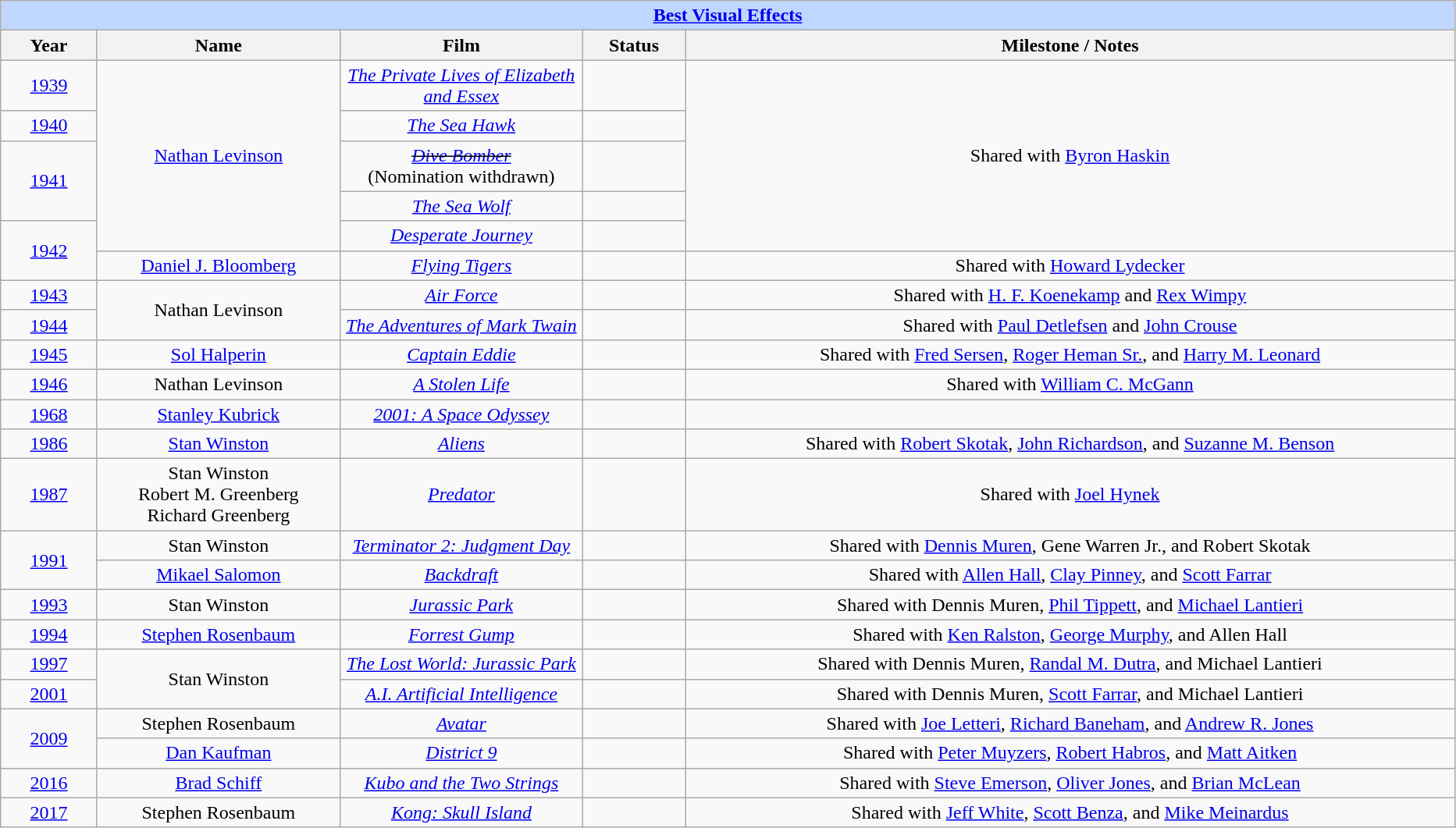<table class="wikitable" style="text-align: center">
<tr ---- bgcolor="#bfd7ff">
<td colspan=5 align=center><strong><a href='#'>Best Visual Effects</a></strong></td>
</tr>
<tr ---- bgcolor="#ebf5ff">
<th width="075">Year</th>
<th width="200">Name</th>
<th width="200">Film</th>
<th width="080">Status</th>
<th width="650">Milestone / Notes</th>
</tr>
<tr>
<td><a href='#'>1939</a></td>
<td rowspan=5><a href='#'>Nathan Levinson</a></td>
<td><em><a href='#'>The Private Lives of Elizabeth and Essex</a></em></td>
<td></td>
<td rowspan=5>Shared with <a href='#'>Byron Haskin</a></td>
</tr>
<tr>
<td><a href='#'>1940</a></td>
<td><em><a href='#'>The Sea Hawk</a></em></td>
<td></td>
</tr>
<tr>
<td rowspan=2><a href='#'>1941</a></td>
<td><s><em><a href='#'>Dive Bomber</a></em></s><br>(Nomination withdrawn)</td>
<td></td>
</tr>
<tr>
<td><em><a href='#'>The Sea Wolf</a></em></td>
<td></td>
</tr>
<tr>
<td rowspan=2><a href='#'>1942</a></td>
<td><em><a href='#'>Desperate Journey</a></em></td>
<td></td>
</tr>
<tr>
<td><a href='#'>Daniel J. Bloomberg</a></td>
<td><em><a href='#'>Flying Tigers</a></em></td>
<td></td>
<td>Shared with <a href='#'>Howard Lydecker</a></td>
</tr>
<tr>
<td><a href='#'>1943</a></td>
<td rowspan=2>Nathan Levinson</td>
<td><em><a href='#'>Air Force</a></em></td>
<td></td>
<td>Shared with <a href='#'>H. F. Koenekamp</a> and <a href='#'>Rex Wimpy</a></td>
</tr>
<tr>
<td><a href='#'>1944</a></td>
<td><em><a href='#'>The Adventures of Mark Twain</a></em></td>
<td></td>
<td>Shared with <a href='#'>Paul Detlefsen</a> and <a href='#'>John Crouse</a></td>
</tr>
<tr>
<td><a href='#'>1945</a></td>
<td><a href='#'>Sol Halperin</a></td>
<td><em><a href='#'>Captain Eddie</a></em></td>
<td></td>
<td>Shared with <a href='#'>Fred Sersen</a>, <a href='#'>Roger Heman Sr.</a>, and <a href='#'>Harry M. Leonard</a></td>
</tr>
<tr>
<td><a href='#'>1946</a></td>
<td>Nathan Levinson</td>
<td><em><a href='#'>A Stolen Life</a></em></td>
<td></td>
<td>Shared with <a href='#'>William C. McGann</a></td>
</tr>
<tr>
<td><a href='#'>1968</a></td>
<td><a href='#'>Stanley Kubrick</a></td>
<td><em><a href='#'>2001: A Space Odyssey</a></em></td>
<td></td>
<td></td>
</tr>
<tr>
<td><a href='#'>1986</a></td>
<td><a href='#'>Stan Winston</a></td>
<td><em><a href='#'>Aliens</a></em></td>
<td></td>
<td>Shared with <a href='#'>Robert Skotak</a>, <a href='#'>John Richardson</a>, and <a href='#'>Suzanne M. Benson</a></td>
</tr>
<tr>
<td><a href='#'>1987</a></td>
<td>Stan Winston<br>Robert M. Greenberg<br>Richard Greenberg</td>
<td><em><a href='#'>Predator</a></em></td>
<td></td>
<td>Shared with <a href='#'>Joel Hynek</a></td>
</tr>
<tr>
<td rowspan=2><a href='#'>1991</a></td>
<td>Stan Winston</td>
<td><em><a href='#'>Terminator 2: Judgment Day</a></em></td>
<td></td>
<td>Shared with <a href='#'>Dennis Muren</a>, Gene Warren Jr., and Robert Skotak</td>
</tr>
<tr>
<td><a href='#'>Mikael Salomon</a></td>
<td><em><a href='#'>Backdraft</a></em></td>
<td></td>
<td>Shared with <a href='#'>Allen Hall</a>, <a href='#'>Clay Pinney</a>, and <a href='#'>Scott Farrar</a></td>
</tr>
<tr>
<td><a href='#'>1993</a></td>
<td>Stan Winston</td>
<td><em><a href='#'>Jurassic Park</a></em></td>
<td></td>
<td>Shared with Dennis Muren, <a href='#'>Phil Tippett</a>, and <a href='#'>Michael Lantieri</a></td>
</tr>
<tr>
<td><a href='#'>1994</a></td>
<td><a href='#'>Stephen Rosenbaum</a></td>
<td><em><a href='#'>Forrest Gump</a></em></td>
<td></td>
<td>Shared with <a href='#'>Ken Ralston</a>, <a href='#'>George Murphy</a>, and Allen Hall</td>
</tr>
<tr>
<td><a href='#'>1997</a></td>
<td rowspan=2>Stan Winston</td>
<td><em><a href='#'>The Lost World: Jurassic Park</a></em></td>
<td></td>
<td>Shared with Dennis Muren, <a href='#'>Randal M. Dutra</a>, and Michael Lantieri</td>
</tr>
<tr>
<td><a href='#'>2001</a></td>
<td><em><a href='#'>A.I. Artificial Intelligence</a></em></td>
<td></td>
<td>Shared with Dennis Muren, <a href='#'>Scott Farrar</a>, and Michael Lantieri</td>
</tr>
<tr>
<td rowspan=2><a href='#'>2009</a></td>
<td>Stephen Rosenbaum</td>
<td><em><a href='#'>Avatar</a></em></td>
<td></td>
<td>Shared with <a href='#'>Joe Letteri</a>, <a href='#'>Richard Baneham</a>, and <a href='#'>Andrew R. Jones</a></td>
</tr>
<tr>
<td><a href='#'>Dan Kaufman</a></td>
<td><em><a href='#'>District 9</a></em></td>
<td></td>
<td>Shared with <a href='#'>Peter Muyzers</a>, <a href='#'>Robert Habros</a>, and <a href='#'>Matt Aitken</a></td>
</tr>
<tr>
<td><a href='#'>2016</a></td>
<td><a href='#'>Brad Schiff</a></td>
<td><em><a href='#'>Kubo and the Two Strings</a></em></td>
<td></td>
<td>Shared with <a href='#'>Steve Emerson</a>, <a href='#'>Oliver Jones</a>, and <a href='#'>Brian McLean</a></td>
</tr>
<tr>
<td><a href='#'>2017</a></td>
<td>Stephen Rosenbaum</td>
<td><em><a href='#'>Kong: Skull Island</a></em></td>
<td></td>
<td>Shared with <a href='#'>Jeff White</a>, <a href='#'>Scott Benza</a>, and <a href='#'>Mike Meinardus</a></td>
</tr>
</table>
